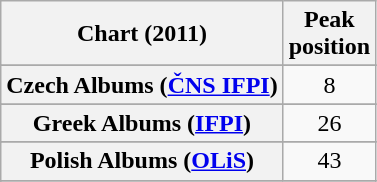<table class="wikitable sortable plainrowheaders" style="text-align:center">
<tr>
<th scope="col">Chart (2011)</th>
<th scope="col">Peak<br>position</th>
</tr>
<tr>
</tr>
<tr>
</tr>
<tr>
</tr>
<tr>
</tr>
<tr>
<th scope="row">Czech Albums (<a href='#'>ČNS IFPI</a>)</th>
<td>8</td>
</tr>
<tr>
</tr>
<tr>
</tr>
<tr>
</tr>
<tr>
<th scope="row">Greek Albums (<a href='#'>IFPI</a>)</th>
<td>26</td>
</tr>
<tr>
</tr>
<tr>
</tr>
<tr>
</tr>
<tr>
<th scope="row">Polish Albums (<a href='#'>OLiS</a>)</th>
<td>43</td>
</tr>
<tr>
</tr>
<tr>
</tr>
<tr>
</tr>
<tr>
</tr>
<tr>
</tr>
<tr>
</tr>
<tr>
</tr>
</table>
